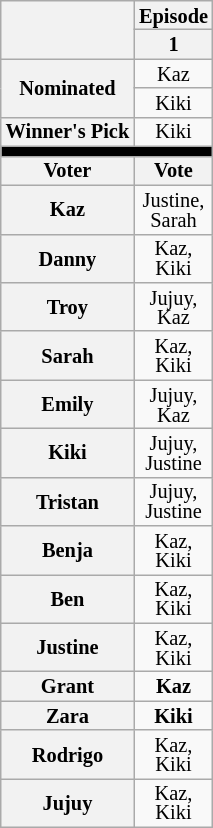<table class="wikitable" style="text-align:center; line-height:13px; font-size:85%;">
<tr>
<th rowspan="2"></th>
<th colspan="1" scope="col">Episode</th>
</tr>
<tr>
<th>1</th>
</tr>
<tr>
<th scope="row" rowspan="2">Nominated</th>
<td>Kaz<br></td>
</tr>
<tr>
<td>Kiki<br></td>
</tr>
<tr>
<th scope="row">Winner's Pick</th>
<td>Kiki<br></td>
</tr>
<tr>
<th colspan="2" style="background:black"></th>
</tr>
<tr>
<th>Voter</th>
<th colspan="1">Vote</th>
</tr>
<tr>
<th>Kaz</th>
<td>Justine, <br> Sarah</td>
</tr>
<tr>
<th>Danny</th>
<td>Kaz,<br>Kiki</td>
</tr>
<tr>
<th>Troy</th>
<td>Jujuy, <br> Kaz</td>
</tr>
<tr>
<th>Sarah</th>
<td>Kaz, <br> Kiki</td>
</tr>
<tr>
<th>Emily</th>
<td>Jujuy,<br>Kaz</td>
</tr>
<tr>
<th>Kiki</th>
<td>Jujuy, <br> Justine</td>
</tr>
<tr>
<th>Tristan</th>
<td>Jujuy, <br> Justine</td>
</tr>
<tr>
<th>Benja</th>
<td>Kaz, <br> Kiki</td>
</tr>
<tr>
<th>Ben</th>
<td>Kaz, <br> Kiki</td>
</tr>
<tr>
<th>Justine</th>
<td>Kaz, <br> Kiki</td>
</tr>
<tr>
<th>Grant</th>
<td><strong>Kaz</strong></td>
</tr>
<tr>
<th>Zara</th>
<td><strong>Kiki</strong></td>
</tr>
<tr>
<th>Rodrigo</th>
<td>Kaz, <br> Kiki</td>
</tr>
<tr>
<th>Jujuy</th>
<td>Kaz, <br> Kiki</td>
</tr>
</table>
